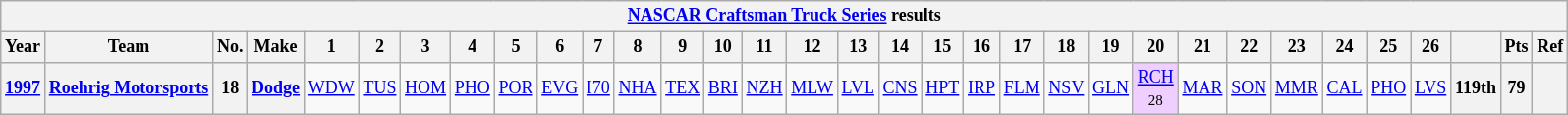<table class="wikitable" style="text-align:center; font-size:75%">
<tr>
<th colspan=45><a href='#'>NASCAR Craftsman Truck Series</a> results</th>
</tr>
<tr>
<th>Year</th>
<th>Team</th>
<th>No.</th>
<th>Make</th>
<th>1</th>
<th>2</th>
<th>3</th>
<th>4</th>
<th>5</th>
<th>6</th>
<th>7</th>
<th>8</th>
<th>9</th>
<th>10</th>
<th>11</th>
<th>12</th>
<th>13</th>
<th>14</th>
<th>15</th>
<th>16</th>
<th>17</th>
<th>18</th>
<th>19</th>
<th>20</th>
<th>21</th>
<th>22</th>
<th>23</th>
<th>24</th>
<th>25</th>
<th>26</th>
<th></th>
<th>Pts</th>
<th>Ref</th>
</tr>
<tr>
<th><a href='#'>1997</a></th>
<th><a href='#'>Roehrig Motorsports</a></th>
<th>18</th>
<th><a href='#'>Dodge</a></th>
<td><a href='#'>WDW</a></td>
<td><a href='#'>TUS</a></td>
<td><a href='#'>HOM</a></td>
<td><a href='#'>PHO</a></td>
<td><a href='#'>POR</a></td>
<td><a href='#'>EVG</a></td>
<td><a href='#'>I70</a></td>
<td><a href='#'>NHA</a></td>
<td><a href='#'>TEX</a></td>
<td><a href='#'>BRI</a></td>
<td><a href='#'>NZH</a></td>
<td><a href='#'>MLW</a></td>
<td><a href='#'>LVL</a></td>
<td><a href='#'>CNS</a></td>
<td><a href='#'>HPT</a></td>
<td><a href='#'>IRP</a></td>
<td><a href='#'>FLM</a></td>
<td><a href='#'>NSV</a></td>
<td><a href='#'>GLN</a></td>
<td style="background:#EFCFFF;"><a href='#'>RCH</a><br><small>28</small></td>
<td><a href='#'>MAR</a></td>
<td><a href='#'>SON</a></td>
<td><a href='#'>MMR</a></td>
<td><a href='#'>CAL</a></td>
<td><a href='#'>PHO</a></td>
<td><a href='#'>LVS</a></td>
<th>119th</th>
<th>79</th>
<th></th>
</tr>
</table>
